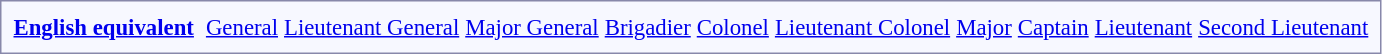<table style="border:1px solid #8888aa; background-color:#f7f8ff; padding:5px; font-size:95%; margin: 0px 12px 12px 0px; width="100%">
<tr style="text-align:center;">
<th><a href='#'>English equivalent</a></th>
<td colspan=2></td>
<td colspan=2><a href='#'>General</a></td>
<td colspan=2><a href='#'>Lieutenant General</a></td>
<td colspan=2><a href='#'>Major General</a></td>
<td colspan=2><a href='#'>Brigadier</a></td>
<td colspan=2><a href='#'>Colonel</a></td>
<td colspan=2><a href='#'>Lieutenant Colonel</a></td>
<td colspan=2><a href='#'>Major</a></td>
<td colspan=2><a href='#'>Captain</a></td>
<td colspan=3><a href='#'>Lieutenant</a></td>
<td colspan=3><a href='#'>Second Lieutenant</a></td>
</tr>
</table>
